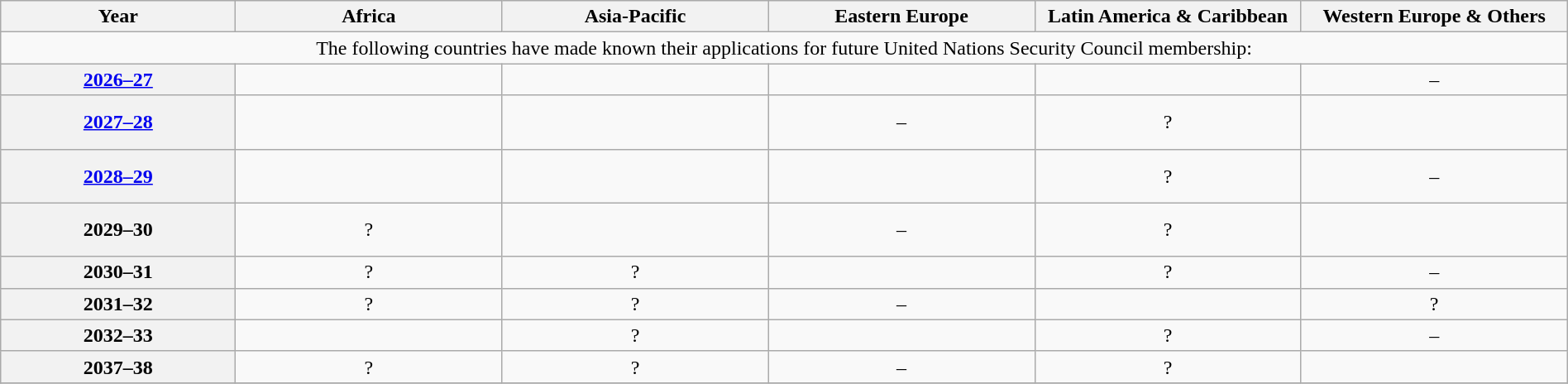<table class="wikitable" style="text-align:center; width:100%;">
<tr>
<th scope="col" width=15%>Year</th>
<th scope="col" width=17%>Africa</th>
<th scope="col" width=17%>Asia-Pacific</th>
<th scope="col" width=17%>Eastern Europe</th>
<th scope="col" width=17%>Latin America & Caribbean</th>
<th scope="col" width=17%>Western Europe & Others</th>
</tr>
<tr>
<td colspan=6>The following countries have made known their applications for future United Nations Security Council membership:</td>
</tr>
<tr>
<th scope="row"><a href='#'>2026–27</a></th>
<td><br></td>
<td></td>
<td></td>
<td></td>
<td>–</td>
</tr>
<tr>
<th scope="row"><a href='#'>2027–28</a></th>
<td></td>
<td><br></td>
<td>–</td>
<td>?</td>
<td><br><br></td>
</tr>
<tr>
<th scope="row"><a href='#'>2028–29</a></th>
<td><br><br></td>
<td><br></td>
<td></td>
<td>?</td>
<td>–</td>
</tr>
<tr>
<th scope="row">2029–30</th>
<td>?</td>
<td><br><br></td>
<td>–</td>
<td>?</td>
<td><br></td>
</tr>
<tr>
<th scope="row">2030–31</th>
<td>?</td>
<td>?</td>
<td></td>
<td>?</td>
<td>–</td>
</tr>
<tr>
<th scope="row">2031–32</th>
<td>?</td>
<td>?</td>
<td>–</td>
<td></td>
<td>?</td>
</tr>
<tr>
<th scope="row">2032–33</th>
<td></td>
<td>?</td>
<td></td>
<td>?</td>
<td>–</td>
</tr>
<tr>
<th scope="row">2037–38</th>
<td>?</td>
<td>?</td>
<td>–</td>
<td>?</td>
<td></td>
</tr>
<tr>
</tr>
</table>
